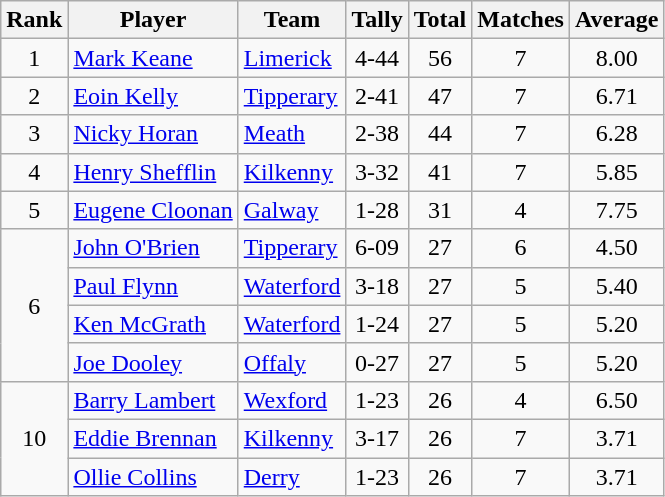<table class="wikitable">
<tr>
<th>Rank</th>
<th>Player</th>
<th>Team</th>
<th>Tally</th>
<th>Total</th>
<th>Matches</th>
<th>Average</th>
</tr>
<tr>
<td rowspan=1 align=center>1</td>
<td><a href='#'>Mark Keane</a></td>
<td><a href='#'>Limerick</a></td>
<td align=center>4-44</td>
<td align=center>56</td>
<td align=center>7</td>
<td align=center>8.00</td>
</tr>
<tr>
<td rowspan=1 align=center>2</td>
<td><a href='#'>Eoin Kelly</a></td>
<td><a href='#'>Tipperary</a></td>
<td align=center>2-41</td>
<td align=center>47</td>
<td align=center>7</td>
<td align=center>6.71</td>
</tr>
<tr>
<td rowspan=1 align=center>3</td>
<td><a href='#'>Nicky Horan</a></td>
<td><a href='#'>Meath</a></td>
<td align=center>2-38</td>
<td align=center>44</td>
<td align=center>7</td>
<td align=center>6.28</td>
</tr>
<tr>
<td rowspan=1 align=center>4</td>
<td><a href='#'>Henry Shefflin</a></td>
<td><a href='#'>Kilkenny</a></td>
<td align=center>3-32</td>
<td align=center>41</td>
<td align=center>7</td>
<td align=center>5.85</td>
</tr>
<tr>
<td rowspan=1 align=center>5</td>
<td><a href='#'>Eugene Cloonan</a></td>
<td><a href='#'>Galway</a></td>
<td align=center>1-28</td>
<td align=center>31</td>
<td align=center>4</td>
<td align=center>7.75</td>
</tr>
<tr>
<td rowspan=4 align=center>6</td>
<td><a href='#'>John O'Brien</a></td>
<td><a href='#'>Tipperary</a></td>
<td align=center>6-09</td>
<td align=center>27</td>
<td align=center>6</td>
<td align=center>4.50</td>
</tr>
<tr>
<td><a href='#'>Paul Flynn</a></td>
<td><a href='#'>Waterford</a></td>
<td align=center>3-18</td>
<td align=center>27</td>
<td align=center>5</td>
<td align=center>5.40</td>
</tr>
<tr>
<td><a href='#'>Ken McGrath</a></td>
<td><a href='#'>Waterford</a></td>
<td align=center>1-24</td>
<td align=center>27</td>
<td align=center>5</td>
<td align=center>5.20</td>
</tr>
<tr>
<td><a href='#'>Joe Dooley</a></td>
<td><a href='#'>Offaly</a></td>
<td align=center>0-27</td>
<td align=center>27</td>
<td align=center>5</td>
<td align=center>5.20</td>
</tr>
<tr>
<td rowspan=3 align=center>10</td>
<td><a href='#'>Barry Lambert</a></td>
<td><a href='#'>Wexford</a></td>
<td align=center>1-23</td>
<td align=center>26</td>
<td align=center>4</td>
<td align=center>6.50</td>
</tr>
<tr>
<td><a href='#'>Eddie Brennan</a></td>
<td><a href='#'>Kilkenny</a></td>
<td align=center>3-17</td>
<td align=center>26</td>
<td align=center>7</td>
<td align=center>3.71</td>
</tr>
<tr>
<td><a href='#'>Ollie Collins</a></td>
<td><a href='#'>Derry</a></td>
<td align=center>1-23</td>
<td align=center>26</td>
<td align=center>7</td>
<td align=center>3.71</td>
</tr>
</table>
